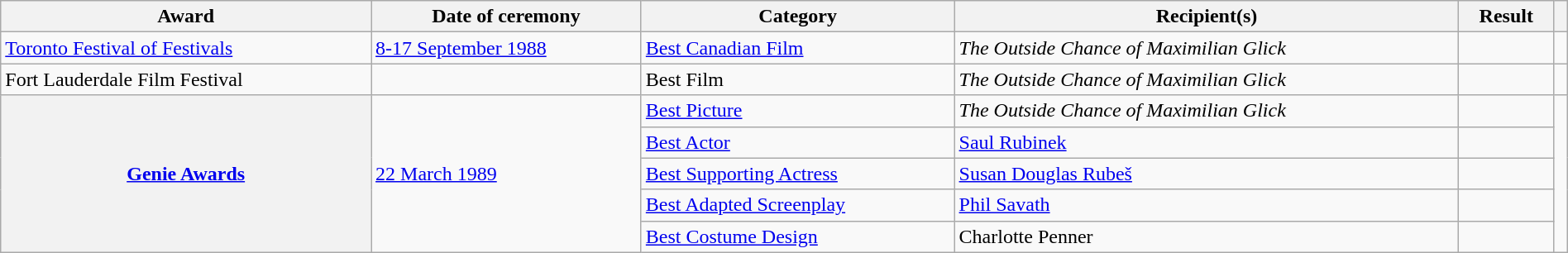<table class="wikitable sortable plainrowheaders" style="width: 100%;">
<tr>
<th scope="col">Award</th>
<th scope="col">Date of ceremony</th>
<th scope="col">Category</th>
<th scope="col">Recipient(s)</th>
<th scope="col">Result</th>
<th scope="col" class="unsortable"></th>
</tr>
<tr>
<td><a href='#'>Toronto Festival of Festivals</a></td>
<td><a href='#'>8-17 September 1988</a></td>
<td><a href='#'>Best Canadian Film</a></td>
<td><em>The Outside Chance of Maximilian Glick</em></td>
<td></td>
<td></td>
</tr>
<tr>
<td>Fort Lauderdale Film Festival</td>
<td></td>
<td>Best Film</td>
<td><em>The Outside Chance of Maximilian Glick</em></td>
<td></td>
<td></td>
</tr>
<tr>
<th rowspan="5" scope="row"><a href='#'>Genie Awards</a></th>
<td rowspan="5"><a href='#'>22 March 1989</a></td>
<td><a href='#'>Best Picture</a></td>
<td><em>The Outside Chance of Maximilian Glick</em></td>
<td></td>
<td align="center" rowspan="5"></td>
</tr>
<tr>
<td><a href='#'>Best Actor</a></td>
<td><a href='#'>Saul Rubinek</a></td>
<td></td>
</tr>
<tr>
<td><a href='#'>Best Supporting Actress</a></td>
<td><a href='#'>Susan Douglas Rubeš</a></td>
<td></td>
</tr>
<tr>
<td><a href='#'>Best Adapted Screenplay</a></td>
<td><a href='#'>Phil Savath</a></td>
<td></td>
</tr>
<tr>
<td><a href='#'>Best Costume Design</a></td>
<td>Charlotte Penner</td>
<td></td>
</tr>
</table>
